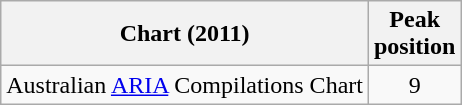<table class="wikitable">
<tr>
<th align="left">Chart (2011)</th>
<th align="left">Peak<br>position</th>
</tr>
<tr>
<td align="left">Australian <a href='#'>ARIA</a> Compilations Chart</td>
<td style="text-align:center;">9</td>
</tr>
</table>
